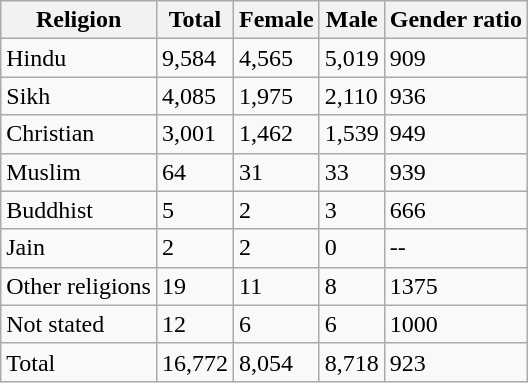<table class="wikitable sortable">
<tr>
<th>Religion</th>
<th>Total</th>
<th>Female</th>
<th>Male</th>
<th>Gender ratio</th>
</tr>
<tr>
<td>Hindu</td>
<td>9,584</td>
<td>4,565</td>
<td>5,019</td>
<td>909</td>
</tr>
<tr>
<td>Sikh</td>
<td>4,085</td>
<td>1,975</td>
<td>2,110</td>
<td>936</td>
</tr>
<tr>
<td>Christian</td>
<td>3,001</td>
<td>1,462</td>
<td>1,539</td>
<td>949</td>
</tr>
<tr>
<td>Muslim</td>
<td>64</td>
<td>31</td>
<td>33</td>
<td>939</td>
</tr>
<tr>
<td>Buddhist</td>
<td>5</td>
<td>2</td>
<td>3</td>
<td>666</td>
</tr>
<tr>
<td>Jain</td>
<td>2</td>
<td>2</td>
<td>0</td>
<td>--</td>
</tr>
<tr>
<td>Other religions</td>
<td>19</td>
<td>11</td>
<td>8</td>
<td>1375</td>
</tr>
<tr>
<td>Not stated</td>
<td>12</td>
<td>6</td>
<td>6</td>
<td>1000</td>
</tr>
<tr>
<td>Total</td>
<td>16,772</td>
<td>8,054</td>
<td>8,718</td>
<td>923</td>
</tr>
</table>
